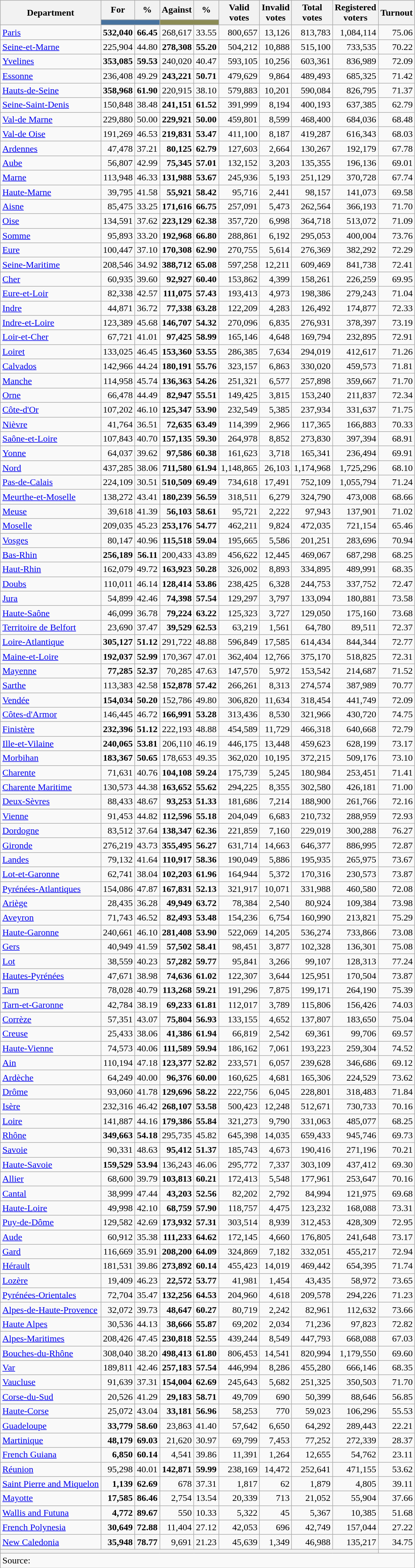<table class="wikitable sortable" style="text-align:right">
<tr>
<th rowspan=2>Department</th>
<th>For</th>
<th>%</th>
<th>Against</th>
<th>%</th>
<th rowspan=2>Valid<br>votes</th>
<th rowspan=2>Invalid <br>votes</th>
<th rowspan=2>Total<br>votes</th>
<th rowspan=2>Registered<br>voters</th>
<th rowspan=2>Turnout</th>
</tr>
<tr>
<th colspan=2 style="background-color:#47729E"></th>
<th colspan=2 style="background-color:#8B8B54"></th>
</tr>
<tr>
<td align=left><a href='#'>Paris</a></td>
<td><strong>532,040</strong></td>
<td><strong>66.45</strong></td>
<td>268,617</td>
<td>33.55</td>
<td>800,657</td>
<td>13,126</td>
<td>813,783</td>
<td>1,084,114</td>
<td>75.06</td>
</tr>
<tr>
<td align=left><a href='#'>Seine-et-Marne</a></td>
<td>225,904</td>
<td>44.80</td>
<td><strong>278,308</strong></td>
<td><strong>55.20</strong></td>
<td>504,212</td>
<td>10,888</td>
<td>515,100</td>
<td>733,535</td>
<td>70.22</td>
</tr>
<tr>
<td align=left><a href='#'>Yvelines</a></td>
<td><strong>353,085</strong></td>
<td><strong>59.53</strong></td>
<td>240,020</td>
<td>40.47</td>
<td>593,105</td>
<td>10,256</td>
<td>603,361</td>
<td>836,989</td>
<td>72.09</td>
</tr>
<tr>
<td align=left><a href='#'>Essonne</a></td>
<td>236,408</td>
<td>49.29</td>
<td><strong>243,221</strong></td>
<td><strong>50.71</strong></td>
<td>479,629</td>
<td>9,864</td>
<td>489,493</td>
<td>685,325</td>
<td>71.42</td>
</tr>
<tr>
<td align=left><a href='#'>Hauts-de-Seine</a></td>
<td><strong>358,968</strong></td>
<td><strong>61.90</strong></td>
<td>220,915</td>
<td>38.10</td>
<td>579,883</td>
<td>10,201</td>
<td>590,084</td>
<td>826,795</td>
<td>71.37</td>
</tr>
<tr>
<td align=left><a href='#'>Seine-Saint-Denis</a></td>
<td>150,848</td>
<td>38.48</td>
<td><strong>241,151</strong></td>
<td><strong>61.52</strong></td>
<td>391,999</td>
<td>8,194</td>
<td>400,193</td>
<td>637,385</td>
<td>62.79</td>
</tr>
<tr>
<td align=left><a href='#'>Val-de Marne</a></td>
<td>229,880</td>
<td>50.00</td>
<td><strong>229,921</strong></td>
<td><strong>50.00</strong></td>
<td>459,801</td>
<td>8,599</td>
<td>468,400</td>
<td>684,036</td>
<td>68.48</td>
</tr>
<tr>
<td align=left><a href='#'>Val-de Oise</a></td>
<td>191,269</td>
<td>46.53</td>
<td><strong>219,831</strong></td>
<td><strong>53.47</strong></td>
<td>411,100</td>
<td>8,187</td>
<td>419,287</td>
<td>616,343</td>
<td>68.03</td>
</tr>
<tr>
<td align=left><a href='#'>Ardennes</a></td>
<td>47,478</td>
<td>37.21</td>
<td><strong>80,125</strong></td>
<td><strong>62.79</strong></td>
<td>127,603</td>
<td>2,664</td>
<td>130,267</td>
<td>192,179</td>
<td>67.78</td>
</tr>
<tr>
<td align=left><a href='#'>Aube</a></td>
<td>56,807</td>
<td>42.99</td>
<td><strong>75,345</strong></td>
<td><strong>57.01</strong></td>
<td>132,152</td>
<td>3,203</td>
<td>135,355</td>
<td>196,136</td>
<td>69.01</td>
</tr>
<tr>
<td align=left><a href='#'>Marne</a></td>
<td>113,948</td>
<td>46.33</td>
<td><strong>131,988</strong></td>
<td><strong>53.67</strong></td>
<td>245,936</td>
<td>5,193</td>
<td>251,129</td>
<td>370,728</td>
<td>67.74</td>
</tr>
<tr>
<td align=left><a href='#'>Haute-Marne</a></td>
<td>39,795</td>
<td>41.58</td>
<td><strong>55,921</strong></td>
<td><strong>58.42</strong></td>
<td>95,716</td>
<td>2,441</td>
<td>98,157</td>
<td>141,073</td>
<td>69.58</td>
</tr>
<tr>
<td align=left><a href='#'>Aisne</a></td>
<td>85,475</td>
<td>33.25</td>
<td><strong>171,616</strong></td>
<td><strong>66.75</strong></td>
<td>257,091</td>
<td>5,473</td>
<td>262,564</td>
<td>366,193</td>
<td>71.70</td>
</tr>
<tr>
<td align=left><a href='#'>Oise</a></td>
<td>134,591</td>
<td>37.62</td>
<td><strong>223,129</strong></td>
<td><strong>62.38</strong></td>
<td>357,720</td>
<td>6,998</td>
<td>364,718</td>
<td>513,072</td>
<td>71.09</td>
</tr>
<tr>
<td align=left><a href='#'>Somme</a></td>
<td>95,893</td>
<td>33.20</td>
<td><strong>192,968</strong></td>
<td><strong>66.80</strong></td>
<td>288,861</td>
<td>6,192</td>
<td>295,053</td>
<td>400,004</td>
<td>73.76</td>
</tr>
<tr>
<td align=left><a href='#'>Eure</a></td>
<td>100,447</td>
<td>37.10</td>
<td><strong>170,308</strong></td>
<td><strong>62.90</strong></td>
<td>270,755</td>
<td>5,614</td>
<td>276,369</td>
<td>382,292</td>
<td>72.29</td>
</tr>
<tr>
<td align=left><a href='#'>Seine-Maritime</a></td>
<td>208,546</td>
<td>34.92</td>
<td><strong>388,712</strong></td>
<td><strong>65.08</strong></td>
<td>597,258</td>
<td>12,211</td>
<td>609,469</td>
<td>841,738</td>
<td>72.41</td>
</tr>
<tr>
<td align=left><a href='#'>Cher</a></td>
<td>60,935</td>
<td>39.60</td>
<td><strong>92,927</strong></td>
<td><strong>60.40</strong></td>
<td>153,862</td>
<td>4,399</td>
<td>158,261</td>
<td>226,259</td>
<td>69.95</td>
</tr>
<tr>
<td align=left><a href='#'>Eure-et-Loir</a></td>
<td>82,338</td>
<td>42.57</td>
<td><strong>111,075</strong></td>
<td><strong>57.43</strong></td>
<td>193,413</td>
<td>4,973</td>
<td>198,386</td>
<td>279,243</td>
<td>71.04</td>
</tr>
<tr>
<td align=left><a href='#'>Indre</a></td>
<td>44,871</td>
<td>36.72</td>
<td><strong>77,338</strong></td>
<td><strong>63.28</strong></td>
<td>122,209</td>
<td>4,283</td>
<td>126,492</td>
<td>174,877</td>
<td>72.33</td>
</tr>
<tr>
<td align=left><a href='#'>Indre-et-Loire</a></td>
<td>123,389</td>
<td>45.68</td>
<td><strong>146,707</strong></td>
<td><strong>54.32</strong></td>
<td>270,096</td>
<td>6,835</td>
<td>276,931</td>
<td>378,397</td>
<td>73.19</td>
</tr>
<tr>
<td align=left><a href='#'>Loir-et-Cher</a></td>
<td>67,721</td>
<td>41.01</td>
<td><strong>97,425</strong></td>
<td><strong>58.99</strong></td>
<td>165,146</td>
<td>4,648</td>
<td>169,794</td>
<td>232,895</td>
<td>72.91</td>
</tr>
<tr>
<td align=left><a href='#'>Loiret</a></td>
<td>133,025</td>
<td>46.45</td>
<td><strong>153,360</strong></td>
<td><strong>53.55</strong></td>
<td>286,385</td>
<td>7,634</td>
<td>294,019</td>
<td>412,617</td>
<td>71.26</td>
</tr>
<tr>
<td align=left><a href='#'>Calvados</a></td>
<td>142,966</td>
<td>44.24</td>
<td><strong>180,191</strong></td>
<td><strong>55.76</strong></td>
<td>323,157</td>
<td>6,863</td>
<td>330,020</td>
<td>459,573</td>
<td>71.81</td>
</tr>
<tr>
<td align=left><a href='#'>Manche</a></td>
<td>114,958</td>
<td>45.74</td>
<td><strong>136,363</strong></td>
<td><strong>54.26</strong></td>
<td>251,321</td>
<td>6,577</td>
<td>257,898</td>
<td>359,667</td>
<td>71.70</td>
</tr>
<tr>
<td align=left><a href='#'>Orne</a></td>
<td>66,478</td>
<td>44.49</td>
<td><strong>82,947</strong></td>
<td><strong>55.51</strong></td>
<td>149,425</td>
<td>3,815</td>
<td>153,240</td>
<td>211,837</td>
<td>72.34</td>
</tr>
<tr>
<td align=left><a href='#'>Côte-d'Or</a></td>
<td>107,202</td>
<td>46.10</td>
<td><strong>125,347</strong></td>
<td><strong>53.90</strong></td>
<td>232,549</td>
<td>5,385</td>
<td>237,934</td>
<td>331,637</td>
<td>71.75</td>
</tr>
<tr>
<td align=left><a href='#'>Nièvre</a></td>
<td>41,764</td>
<td>36.51</td>
<td><strong>72,635</strong></td>
<td><strong>63.49</strong></td>
<td>114,399</td>
<td>2,966</td>
<td>117,365</td>
<td>166,883</td>
<td>70.33</td>
</tr>
<tr>
<td align=left><a href='#'>Saône-et-Loire</a></td>
<td>107,843</td>
<td>40.70</td>
<td><strong>157,135</strong></td>
<td><strong>59.30</strong></td>
<td>264,978</td>
<td>8,852</td>
<td>273,830</td>
<td>397,394</td>
<td>68.91</td>
</tr>
<tr>
<td align=left><a href='#'>Yonne</a></td>
<td>64,037</td>
<td>39.62</td>
<td><strong>97,586</strong></td>
<td><strong>60.38</strong></td>
<td>161,623</td>
<td>3,718</td>
<td>165,341</td>
<td>236,494</td>
<td>69.91</td>
</tr>
<tr>
<td align=left><a href='#'>Nord</a></td>
<td>437,285</td>
<td>38.06</td>
<td><strong>711,580</strong></td>
<td><strong>61.94</strong></td>
<td>1,148,865</td>
<td>26,103</td>
<td>1,174,968</td>
<td>1,725,296</td>
<td>68.10</td>
</tr>
<tr>
<td align=left><a href='#'>Pas-de-Calais</a></td>
<td>224,109</td>
<td>30.51</td>
<td><strong>510,509</strong></td>
<td><strong>69.49</strong></td>
<td>734,618</td>
<td>17,491</td>
<td>752,109</td>
<td>1,055,794</td>
<td>71.24</td>
</tr>
<tr>
<td align=left><a href='#'>Meurthe-et-Moselle</a></td>
<td>138,272</td>
<td>43.41</td>
<td><strong>180,239</strong></td>
<td><strong>56.59</strong></td>
<td>318,511</td>
<td>6,279</td>
<td>324,790</td>
<td>473,008</td>
<td>68.66</td>
</tr>
<tr>
<td align=left><a href='#'>Meuse</a></td>
<td>39,618</td>
<td>41.39</td>
<td><strong>56,103</strong></td>
<td><strong>58.61</strong></td>
<td>95,721</td>
<td>2,222</td>
<td>97,943</td>
<td>137,901</td>
<td>71.02</td>
</tr>
<tr>
<td align=left><a href='#'>Moselle</a></td>
<td>209,035</td>
<td>45.23</td>
<td><strong>253,176</strong></td>
<td><strong>54.77</strong></td>
<td>462,211</td>
<td>9,824</td>
<td>472,035</td>
<td>721,154</td>
<td>65.46</td>
</tr>
<tr>
<td align=left><a href='#'>Vosges</a></td>
<td>80,147</td>
<td>40.96</td>
<td><strong>115,518</strong></td>
<td><strong>59.04</strong></td>
<td>195,665</td>
<td>5,586</td>
<td>201,251</td>
<td>283,696</td>
<td>70.94</td>
</tr>
<tr>
<td align=left><a href='#'>Bas-Rhin</a></td>
<td><strong>256,189</strong></td>
<td><strong>56.11</strong></td>
<td>200,433</td>
<td>43.89</td>
<td>456,622</td>
<td>12,445</td>
<td>469,067</td>
<td>687,298</td>
<td>68.25</td>
</tr>
<tr>
<td align=left><a href='#'>Haut-Rhin</a></td>
<td>162,079</td>
<td>49.72</td>
<td><strong>163,923</strong></td>
<td><strong>50.28</strong></td>
<td>326,002</td>
<td>8,893</td>
<td>334,895</td>
<td>489,991</td>
<td>68.35</td>
</tr>
<tr>
<td align=left><a href='#'>Doubs</a></td>
<td>110,011</td>
<td>46.14</td>
<td><strong>128,414</strong></td>
<td><strong>53.86</strong></td>
<td>238,425</td>
<td>6,328</td>
<td>244,753</td>
<td>337,752</td>
<td>72.47</td>
</tr>
<tr>
<td align=left><a href='#'>Jura</a></td>
<td>54,899</td>
<td>42.46</td>
<td><strong>74,398</strong></td>
<td><strong>57.54</strong></td>
<td>129,297</td>
<td>3,797</td>
<td>133,094</td>
<td>180,881</td>
<td>73.58</td>
</tr>
<tr>
<td align=left><a href='#'>Haute-Saône</a></td>
<td>46,099</td>
<td>36.78</td>
<td><strong>79,224</strong></td>
<td><strong>63.22</strong></td>
<td>125,323</td>
<td>3,727</td>
<td>129,050</td>
<td>175,160</td>
<td>73.68</td>
</tr>
<tr>
<td align=left><a href='#'>Territoire de Belfort</a></td>
<td>23,690</td>
<td>37.47</td>
<td><strong>39,529</strong></td>
<td><strong>62.53</strong></td>
<td>63,219</td>
<td>1,561</td>
<td>64,780</td>
<td>89,511</td>
<td>72.37</td>
</tr>
<tr>
<td align=left><a href='#'>Loire-Atlantique</a></td>
<td><strong>305,127</strong></td>
<td><strong>51.12</strong></td>
<td>291,722</td>
<td>48.88</td>
<td>596,849</td>
<td>17,585</td>
<td>614,434</td>
<td>844,344</td>
<td>72.77</td>
</tr>
<tr>
<td align=left><a href='#'>Maine-et-Loire</a></td>
<td><strong>192,037</strong></td>
<td><strong>52.99</strong></td>
<td>170,367</td>
<td>47.01</td>
<td>362,404</td>
<td>12,766</td>
<td>375,170</td>
<td>518,825</td>
<td>72.31</td>
</tr>
<tr>
<td align=left><a href='#'>Mayenne</a></td>
<td><strong>77,285</strong></td>
<td><strong>52.37</strong></td>
<td>70,285</td>
<td>47.63</td>
<td>147,570</td>
<td>5,972</td>
<td>153,542</td>
<td>214,687</td>
<td>71.52</td>
</tr>
<tr>
<td align=left><a href='#'>Sarthe</a></td>
<td>113,383</td>
<td>42.58</td>
<td><strong>152,878</strong></td>
<td><strong>57.42</strong></td>
<td>266,261</td>
<td>8,313</td>
<td>274,574</td>
<td>387,989</td>
<td>70.77</td>
</tr>
<tr>
<td align=left><a href='#'>Vendée</a></td>
<td><strong>154,034</strong></td>
<td><strong>50.20</strong></td>
<td>152,786</td>
<td>49.80</td>
<td>306,820</td>
<td>11,634</td>
<td>318,454</td>
<td>441,749</td>
<td>72.09</td>
</tr>
<tr>
<td align=left><a href='#'>Côtes-d'Armor</a></td>
<td>146,445</td>
<td>46.72</td>
<td><strong>166,991</strong></td>
<td><strong>53.28</strong></td>
<td>313,436</td>
<td>8,530</td>
<td>321,966</td>
<td>430,720</td>
<td>74.75</td>
</tr>
<tr>
<td align=left><a href='#'>Finistère</a></td>
<td><strong>232,396</strong></td>
<td><strong>51.12</strong></td>
<td>222,193</td>
<td>48.88</td>
<td>454,589</td>
<td>11,729</td>
<td>466,318</td>
<td>640,668</td>
<td>72.79</td>
</tr>
<tr>
<td align=left><a href='#'>Ille-et-Vilaine</a></td>
<td><strong>240,065</strong></td>
<td><strong>53.81</strong></td>
<td>206,110</td>
<td>46.19</td>
<td>446,175</td>
<td>13,448</td>
<td>459,623</td>
<td>628,199</td>
<td>73.17</td>
</tr>
<tr>
<td align=left><a href='#'>Morbihan</a></td>
<td><strong>183,367</strong></td>
<td><strong>50.65</strong></td>
<td>178,653</td>
<td>49.35</td>
<td>362,020</td>
<td>10,195</td>
<td>372,215</td>
<td>509,176</td>
<td>73.10</td>
</tr>
<tr>
<td align=left><a href='#'>Charente</a></td>
<td>71,631</td>
<td>40.76</td>
<td><strong>104,108</strong></td>
<td><strong>59.24</strong></td>
<td>175,739</td>
<td>5,245</td>
<td>180,984</td>
<td>253,451</td>
<td>71.41</td>
</tr>
<tr>
<td align=left><a href='#'>Charente Maritime</a></td>
<td>130,573</td>
<td>44.38</td>
<td><strong>163,652</strong></td>
<td><strong>55.62</strong></td>
<td>294,225</td>
<td>8,355</td>
<td>302,580</td>
<td>426,181</td>
<td>71.00</td>
</tr>
<tr>
<td align=left><a href='#'>Deux-Sèvres</a></td>
<td>88,433</td>
<td>48.67</td>
<td><strong>93,253</strong></td>
<td><strong>51.33</strong></td>
<td>181,686</td>
<td>7,214</td>
<td>188,900</td>
<td>261,766</td>
<td>72.16</td>
</tr>
<tr>
<td align=left><a href='#'>Vienne</a></td>
<td>91,453</td>
<td>44.82</td>
<td><strong>112,596</strong></td>
<td><strong>55.18</strong></td>
<td>204,049</td>
<td>6,683</td>
<td>210,732</td>
<td>288,959</td>
<td>72.93</td>
</tr>
<tr>
<td align=left><a href='#'>Dordogne</a></td>
<td>83,512</td>
<td>37.64</td>
<td><strong>138,347</strong></td>
<td><strong>62.36</strong></td>
<td>221,859</td>
<td>7,160</td>
<td>229,019</td>
<td>300,288</td>
<td>76.27</td>
</tr>
<tr>
<td align=left><a href='#'>Gironde</a></td>
<td>276,219</td>
<td>43.73</td>
<td><strong>355,495</strong></td>
<td><strong>56.27</strong></td>
<td>631,714</td>
<td>14,663</td>
<td>646,377</td>
<td>886,995</td>
<td>72.87</td>
</tr>
<tr>
<td align=left><a href='#'>Landes</a></td>
<td>79,132</td>
<td>41.64</td>
<td><strong>110,917</strong></td>
<td><strong>58.36</strong></td>
<td>190,049</td>
<td>5,886</td>
<td>195,935</td>
<td>265,975</td>
<td>73.67</td>
</tr>
<tr>
<td align=left><a href='#'>Lot-et-Garonne</a></td>
<td>62,741</td>
<td>38.04</td>
<td><strong>102,203</strong></td>
<td><strong>61.96</strong></td>
<td>164,944</td>
<td>5,372</td>
<td>170,316</td>
<td>230,573</td>
<td>73.87</td>
</tr>
<tr>
<td align=left><a href='#'>Pyrénées-Atlantiques</a></td>
<td>154,086</td>
<td>47.87</td>
<td><strong>167,831</strong></td>
<td><strong>52.13</strong></td>
<td>321,917</td>
<td>10,071</td>
<td>331,988</td>
<td>460,580</td>
<td>72.08</td>
</tr>
<tr>
<td align=left><a href='#'>Ariège</a></td>
<td>28,435</td>
<td>36.28</td>
<td><strong>49,949</strong></td>
<td><strong>63.72</strong></td>
<td>78,384</td>
<td>2,540</td>
<td>80,924</td>
<td>109,384</td>
<td>73.98</td>
</tr>
<tr>
<td align=left><a href='#'>Aveyron</a></td>
<td>71,743</td>
<td>46.52</td>
<td><strong>82,493</strong></td>
<td><strong>53.48</strong></td>
<td>154,236</td>
<td>6,754</td>
<td>160,990</td>
<td>213,821</td>
<td>75.29</td>
</tr>
<tr>
<td align=left><a href='#'>Haute-Garonne</a></td>
<td>240,661</td>
<td>46.10</td>
<td><strong>281,408</strong></td>
<td><strong>53.90</strong></td>
<td>522,069</td>
<td>14,205</td>
<td>536,274</td>
<td>733,866</td>
<td>73.08</td>
</tr>
<tr>
<td align=left><a href='#'>Gers</a></td>
<td>40,949</td>
<td>41.59</td>
<td><strong>57,502</strong></td>
<td><strong>58.41</strong></td>
<td>98,451</td>
<td>3,877</td>
<td>102,328</td>
<td>136,301</td>
<td>75.08</td>
</tr>
<tr>
<td align=left><a href='#'>Lot</a></td>
<td>38,559</td>
<td>40.23</td>
<td><strong>57,282</strong></td>
<td><strong>59.77</strong></td>
<td>95,841</td>
<td>3,266</td>
<td>99,107</td>
<td>128,313</td>
<td>77.24</td>
</tr>
<tr>
<td align=left><a href='#'>Hautes-Pyrénées</a></td>
<td>47,671</td>
<td>38.98</td>
<td><strong>74,636</strong></td>
<td><strong>61.02</strong></td>
<td>122,307</td>
<td>3,644</td>
<td>125,951</td>
<td>170,504</td>
<td>73.87</td>
</tr>
<tr>
<td align=left><a href='#'>Tarn</a></td>
<td>78,028</td>
<td>40.79</td>
<td><strong>113,268</strong></td>
<td><strong>59.21</strong></td>
<td>191,296</td>
<td>7,875</td>
<td>199,171</td>
<td>264,190</td>
<td>75.39</td>
</tr>
<tr>
<td align=left><a href='#'>Tarn-et-Garonne</a></td>
<td>42,784</td>
<td>38.19</td>
<td><strong>69,233</strong></td>
<td><strong>61.81</strong></td>
<td>112,017</td>
<td>3,789</td>
<td>115,806</td>
<td>156,426</td>
<td>74.03</td>
</tr>
<tr>
<td align=left><a href='#'>Corrèze</a></td>
<td>57,351</td>
<td>43.07</td>
<td><strong>75,804</strong></td>
<td><strong>56.93</strong></td>
<td>133,155</td>
<td>4,652</td>
<td>137,807</td>
<td>183,650</td>
<td>75.04</td>
</tr>
<tr>
<td align=left><a href='#'>Creuse</a></td>
<td>25,433</td>
<td>38.06</td>
<td><strong>41,386</strong></td>
<td><strong>61.94</strong></td>
<td>66,819</td>
<td>2,542</td>
<td>69,361</td>
<td>99,706</td>
<td>69.57</td>
</tr>
<tr>
<td align=left><a href='#'>Haute-Vienne</a></td>
<td>74,573</td>
<td>40.06</td>
<td><strong>111,589</strong></td>
<td><strong>59.94</strong></td>
<td>186,162</td>
<td>7,061</td>
<td>193,223</td>
<td>259,304</td>
<td>74.52</td>
</tr>
<tr>
<td align=left><a href='#'>Ain</a></td>
<td>110,194</td>
<td>47.18</td>
<td><strong>123,377</strong></td>
<td><strong>52.82</strong></td>
<td>233,571</td>
<td>6,057</td>
<td>239,628</td>
<td>346,686</td>
<td>69.12</td>
</tr>
<tr>
<td align=left><a href='#'>Ardèche</a></td>
<td>64,249</td>
<td>40.00</td>
<td><strong>96,376</strong></td>
<td><strong>60.00</strong></td>
<td>160,625</td>
<td>4,681</td>
<td>165,306</td>
<td>224,529</td>
<td>73.62</td>
</tr>
<tr>
<td align=left><a href='#'>Drôme</a></td>
<td>93,060</td>
<td>41.78</td>
<td><strong>129,696</strong></td>
<td><strong>58.22</strong></td>
<td>222,756</td>
<td>6,045</td>
<td>228,801</td>
<td>318,483</td>
<td>71.84</td>
</tr>
<tr>
<td align=left><a href='#'>Isère</a></td>
<td>232,316</td>
<td>46.42</td>
<td><strong>268,107</strong></td>
<td><strong>53.58</strong></td>
<td>500,423</td>
<td>12,248</td>
<td>512,671</td>
<td>730,733</td>
<td>70.16</td>
</tr>
<tr>
<td align=left><a href='#'>Loire</a></td>
<td>141,887</td>
<td>44.16</td>
<td><strong>179,386</strong></td>
<td><strong>55.84</strong></td>
<td>321,273</td>
<td>9,790</td>
<td>331,063</td>
<td>485,077</td>
<td>68.25</td>
</tr>
<tr>
<td align=left><a href='#'>Rhône</a></td>
<td><strong>349,663</strong></td>
<td><strong>54.18</strong></td>
<td>295,735</td>
<td>45.82</td>
<td>645,398</td>
<td>14,035</td>
<td>659,433</td>
<td>945,746</td>
<td>69.73</td>
</tr>
<tr>
<td align=left><a href='#'>Savoie</a></td>
<td>90,331</td>
<td>48.63</td>
<td><strong>95,412</strong></td>
<td><strong>51.37</strong></td>
<td>185,743</td>
<td>4,673</td>
<td>190,416</td>
<td>271,196</td>
<td>70.21</td>
</tr>
<tr>
<td align=left><a href='#'>Haute-Savoie</a></td>
<td><strong>159,529</strong></td>
<td><strong>53.94</strong></td>
<td>136,243</td>
<td>46.06</td>
<td>295,772</td>
<td>7,337</td>
<td>303,109</td>
<td>437,412</td>
<td>69.30</td>
</tr>
<tr>
<td align=left><a href='#'>Allier</a></td>
<td>68,600</td>
<td>39.79</td>
<td><strong>103,813</strong></td>
<td><strong>60.21</strong></td>
<td>172,413</td>
<td>5,548</td>
<td>177,961</td>
<td>253,647</td>
<td>70.16</td>
</tr>
<tr>
<td align=left><a href='#'>Cantal</a></td>
<td>38,999</td>
<td>47.44</td>
<td><strong>43,203</strong></td>
<td><strong>52.56</strong></td>
<td>82,202</td>
<td>2,792</td>
<td>84,994</td>
<td>121,975</td>
<td>69.68</td>
</tr>
<tr>
<td align=left><a href='#'>Haute-Loire</a></td>
<td>49,998</td>
<td>42.10</td>
<td><strong>68,759</strong></td>
<td><strong>57.90</strong></td>
<td>118,757</td>
<td>4,475</td>
<td>123,232</td>
<td>168,088</td>
<td>73.31</td>
</tr>
<tr>
<td align=left><a href='#'>Puy-de-Dôme</a></td>
<td>129,582</td>
<td>42.69</td>
<td><strong>173,932</strong></td>
<td><strong>57.31</strong></td>
<td>303,514</td>
<td>8,939</td>
<td>312,453</td>
<td>428,309</td>
<td>72.95</td>
</tr>
<tr>
<td align=left><a href='#'>Aude</a></td>
<td>60,912</td>
<td>35.38</td>
<td><strong>111,233</strong></td>
<td><strong>64.62</strong></td>
<td>172,145</td>
<td>4,660</td>
<td>176,805</td>
<td>241,648</td>
<td>73.17</td>
</tr>
<tr>
<td align=left><a href='#'>Gard</a></td>
<td>116,669</td>
<td>35.91</td>
<td><strong>208,200</strong></td>
<td><strong>64.09</strong></td>
<td>324,869</td>
<td>7,182</td>
<td>332,051</td>
<td>455,217</td>
<td>72.94</td>
</tr>
<tr>
<td align=left><a href='#'>Hérault</a></td>
<td>181,531</td>
<td>39.86</td>
<td><strong>273,892</strong></td>
<td><strong>60.14</strong></td>
<td>455,423</td>
<td>14,019</td>
<td>469,442</td>
<td>654,395</td>
<td>71.74</td>
</tr>
<tr>
<td align=left><a href='#'>Lozère</a></td>
<td>19,409</td>
<td>46.23</td>
<td><strong>22,572</strong></td>
<td><strong>53.77</strong></td>
<td>41,981</td>
<td>1,454</td>
<td>43,435</td>
<td>58,972</td>
<td>73.65</td>
</tr>
<tr>
<td align=left><a href='#'>Pyrénées-Orientales</a></td>
<td>72,704</td>
<td>35.47</td>
<td><strong>132,256</strong></td>
<td><strong>64.53</strong></td>
<td>204,960</td>
<td>4,618</td>
<td>209,578</td>
<td>294,226</td>
<td>71.23</td>
</tr>
<tr>
<td align=left><a href='#'>Alpes-de-Haute-Provence</a></td>
<td>32,072</td>
<td>39.73</td>
<td><strong>48,647</strong></td>
<td><strong>60.27</strong></td>
<td>80,719</td>
<td>2,242</td>
<td>82,961</td>
<td>112,632</td>
<td>73.66</td>
</tr>
<tr>
<td align=left><a href='#'>Haute Alpes</a></td>
<td>30,536</td>
<td>44.13</td>
<td><strong>38,666</strong></td>
<td><strong>55.87</strong></td>
<td>69,202</td>
<td>2,034</td>
<td>71,236</td>
<td>97,823</td>
<td>72.82</td>
</tr>
<tr>
<td align=left><a href='#'>Alpes-Maritimes</a></td>
<td>208,426</td>
<td>47.45</td>
<td><strong>230,818</strong></td>
<td><strong>52.55</strong></td>
<td>439,244</td>
<td>8,549</td>
<td>447,793</td>
<td>668,088</td>
<td>67.03</td>
</tr>
<tr>
<td align=left><a href='#'>Bouches-du-Rhône</a></td>
<td>308,040</td>
<td>38.20</td>
<td><strong>498,413</strong></td>
<td><strong>61.80</strong></td>
<td>806,453</td>
<td>14,541</td>
<td>820,994</td>
<td>1,179,550</td>
<td>69.60</td>
</tr>
<tr>
<td align=left><a href='#'>Var</a></td>
<td>189,811</td>
<td>42.46</td>
<td><strong>257,183</strong></td>
<td><strong>57.54</strong></td>
<td>446,994</td>
<td>8,286</td>
<td>455,280</td>
<td>666,146</td>
<td>68.35</td>
</tr>
<tr>
<td align=left><a href='#'>Vaucluse</a></td>
<td>91,639</td>
<td>37.31</td>
<td><strong>154,004</strong></td>
<td><strong>62.69</strong></td>
<td>245,643</td>
<td>5,682</td>
<td>251,325</td>
<td>350,503</td>
<td>71.70</td>
</tr>
<tr>
<td align=left><a href='#'>Corse-du-Sud</a></td>
<td>20,526</td>
<td>41.29</td>
<td><strong>29,183</strong></td>
<td><strong>58.71</strong></td>
<td>49,709</td>
<td>690</td>
<td>50,399</td>
<td>88,646</td>
<td>56.85</td>
</tr>
<tr>
<td align=left><a href='#'>Haute-Corse</a></td>
<td>25,072</td>
<td>43.04</td>
<td><strong>33,181</strong></td>
<td><strong>56.96</strong></td>
<td>58,253</td>
<td>770</td>
<td>59,023</td>
<td>106,296</td>
<td>55.53</td>
</tr>
<tr>
<td align=left><a href='#'>Guadeloupe</a></td>
<td><strong>33,779</strong></td>
<td><strong>58.60</strong></td>
<td>23,863</td>
<td>41.40</td>
<td>57,642</td>
<td>6,650</td>
<td>64,292</td>
<td>289,443</td>
<td>22.21</td>
</tr>
<tr>
<td align=left><a href='#'>Martinique</a></td>
<td><strong>48,179</strong></td>
<td><strong>69.03</strong></td>
<td>21,620</td>
<td>30.97</td>
<td>69,799</td>
<td>7,453</td>
<td>77,252</td>
<td>272,339</td>
<td>28.37</td>
</tr>
<tr>
<td align=left><a href='#'>French Guiana</a></td>
<td><strong>6,850</strong></td>
<td><strong>60.14</strong></td>
<td>4,541</td>
<td>39.86</td>
<td>11,391</td>
<td>1,264</td>
<td>12,655</td>
<td>54,762</td>
<td>23.11</td>
</tr>
<tr>
<td align=left><a href='#'>Réunion</a></td>
<td>95,298</td>
<td>40.01</td>
<td><strong>142,871</strong></td>
<td><strong>59.99</strong></td>
<td>238,169</td>
<td>14,472</td>
<td>252,641</td>
<td>471,155</td>
<td>53.62</td>
</tr>
<tr>
<td align=left><a href='#'>Saint Pierre and Miquelon</a></td>
<td><strong>1,139</strong></td>
<td><strong>62.69</strong></td>
<td>678</td>
<td>37.31</td>
<td>1,817</td>
<td>62</td>
<td>1,879</td>
<td>4,805</td>
<td>39.11</td>
</tr>
<tr>
<td align=left><a href='#'>Mayotte</a></td>
<td><strong>17,585</strong></td>
<td><strong>86.46</strong></td>
<td>2,754</td>
<td>13.54</td>
<td>20,339</td>
<td>713</td>
<td>21,052</td>
<td>55,904</td>
<td>37.66</td>
</tr>
<tr>
<td align=left><a href='#'>Wallis and Futuna</a></td>
<td><strong>4,772</strong></td>
<td><strong>89.67</strong></td>
<td>550</td>
<td>10.33</td>
<td>5,322</td>
<td>45</td>
<td>5,367</td>
<td>10,385</td>
<td>51.68</td>
</tr>
<tr>
<td align=left><a href='#'>French Polynesia</a></td>
<td><strong>30,649</strong></td>
<td><strong>72.88</strong></td>
<td>11,404</td>
<td>27.12</td>
<td>42,053</td>
<td>696</td>
<td>42,749</td>
<td>157,044</td>
<td>27.22</td>
</tr>
<tr>
<td align=left><a href='#'>New Caledonia</a></td>
<td><strong>35,948</strong></td>
<td><strong>78.77</strong></td>
<td>9,691</td>
<td>21.23</td>
<td>45,639</td>
<td>1,349</td>
<td>46,988</td>
<td>135,217</td>
<td>34.75</td>
</tr>
<tr class=sortbottom>
<th colspan=9></th>
</tr>
<tr class=sortbottom>
<td align=left colspan=11>Source: </td>
</tr>
</table>
